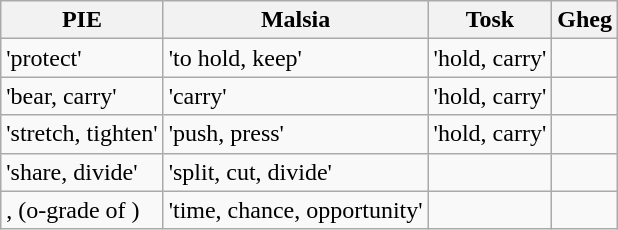<table class="wikitable">
<tr>
<th>PIE</th>
<th>Malsia</th>
<th>Tosk</th>
<th>Gheg</th>
</tr>
<tr>
<td> 'protect'</td>
<td> 'to hold, keep'</td>
<td> 'hold, carry'</td>
<td></td>
</tr>
<tr>
<td> 'bear, carry'</td>
<td> 'carry'</td>
<td> 'hold, carry'</td>
<td></td>
</tr>
<tr>
<td> 'stretch, tighten'</td>
<td> 'push, press'</td>
<td> 'hold, carry'</td>
<td></td>
</tr>
<tr>
<td> 'share, divide'</td>
<td> 'split, cut, divide'</td>
<td></td>
<td></td>
</tr>
<tr>
<td>, (o-grade of )</td>
<td> 'time, chance, opportunity'</td>
<td></td>
<td></td>
</tr>
</table>
